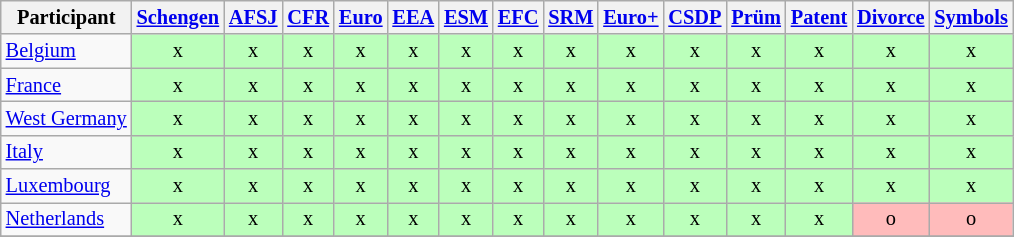<table class="wikitable sortable" style="font-size:85%;">
<tr>
<th>Participant</th>
<th><a href='#'>Schengen</a></th>
<th><a href='#'>AFSJ</a></th>
<th><a href='#'>CFR</a></th>
<th><a href='#'>Euro</a></th>
<th><a href='#'>EEA</a></th>
<th><a href='#'>ESM</a></th>
<th><a href='#'>EFC</a></th>
<th><a href='#'>SRM</a></th>
<th><a href='#'>Euro+</a></th>
<th><a href='#'>CSDP</a></th>
<th><a href='#'>Prüm</a></th>
<th><a href='#'>Patent</a></th>
<th><a href='#'>Divorce</a></th>
<th><a href='#'>Symbols</a></th>
</tr>
<tr align="center">
<td align="left"> <a href='#'>Belgium</a></td>
<td style="background:#bfb;">x</td>
<td style="background:#bfb;">x</td>
<td style="background:#bfb;">x</td>
<td style="background:#bfb;">x</td>
<td style="background:#bfb;">x</td>
<td style="background:#bfb;">x</td>
<td style="background:#bfb;">x</td>
<td style="background:#bfb;">x</td>
<td style="background:#bfb;">x</td>
<td style="background:#bfb;">x</td>
<td style="background:#bfb;">x</td>
<td style="background:#bfb;">x</td>
<td style="background:#bfb;">x</td>
<td style="background:#bfb;">x</td>
</tr>
<tr align="center">
<td align="left"> <a href='#'>France</a></td>
<td style="background:#bfb;">x</td>
<td style="background:#bfb;">x</td>
<td style="background:#bfb;">x</td>
<td style="background:#bfb;">x</td>
<td style="background:#bfb;">x</td>
<td style="background:#bfb;">x</td>
<td style="background:#bfb;">x</td>
<td style="background:#bfb;">x</td>
<td style="background:#bfb;">x</td>
<td style="background:#bfb;">x</td>
<td style="background:#bfb;">x</td>
<td style="background:#bfb;">x</td>
<td style="background:#bfb;">x</td>
<td style="background:#bfb;">x</td>
</tr>
<tr align="center">
<td align="left"> <a href='#'>West Germany</a></td>
<td style="background:#bfb;">x</td>
<td style="background:#bfb;">x</td>
<td style="background:#bfb;">x</td>
<td style="background:#bfb;">x</td>
<td style="background:#bfb;">x</td>
<td style="background:#bfb;">x</td>
<td style="background:#bfb;">x</td>
<td style="background:#bfb;">x</td>
<td style="background:#bfb;">x</td>
<td style="background:#bfb;">x</td>
<td style="background:#bfb;">x</td>
<td style="background:#bfb;">x</td>
<td style="background:#bfb;">x</td>
<td style="background:#bfb;">x</td>
</tr>
<tr align="center">
<td align="left"> <a href='#'>Italy</a></td>
<td style="background:#bfb;">x</td>
<td style="background:#bfb;">x</td>
<td style="background:#bfb;">x</td>
<td style="background:#bfb;">x</td>
<td style="background:#bfb;">x</td>
<td style="background:#bfb;">x</td>
<td style="background:#bfb;">x</td>
<td style="background:#bfb;">x</td>
<td style="background:#bfb;">x</td>
<td style="background:#bfb;">x</td>
<td style="background:#bfb;">x</td>
<td style="background:#bfb;">x</td>
<td style="background:#bfb;">x</td>
<td style="background:#bfb;">x</td>
</tr>
<tr align="center">
<td align="left"> <a href='#'>Luxembourg</a></td>
<td style="background:#bfb;">x</td>
<td style="background:#bfb;">x</td>
<td style="background:#bfb;">x</td>
<td style="background:#bfb;">x</td>
<td style="background:#bfb;">x</td>
<td style="background:#bfb;">x</td>
<td style="background:#bfb;">x</td>
<td style="background:#bfb;">x</td>
<td style="background:#bfb;">x</td>
<td style="background:#bfb;">x</td>
<td style="background:#bfb;">x</td>
<td style="background:#bfb;">x</td>
<td style="background:#bfb;">x</td>
<td style="background:#bfb;">x</td>
</tr>
<tr align="center">
<td align="left"> <a href='#'>Netherlands</a></td>
<td style="background:#bfb;">x</td>
<td style="background:#bfb;">x</td>
<td style="background:#bfb;">x</td>
<td style="background:#bfb;">x</td>
<td style="background:#bfb;">x</td>
<td style="background:#bfb;">x</td>
<td style="background:#bfb;">x</td>
<td style="background:#bfb;">x</td>
<td style="background:#bfb;">x</td>
<td style="background:#bfb;">x</td>
<td style="background:#bfb;">x</td>
<td style="background:#bfb;">x</td>
<td style="background:#ffbbbb;">o</td>
<td style="background:#ffbbbb;">o</td>
</tr>
<tr bgcolor="#efefef" class="sortbottom">
</tr>
</table>
